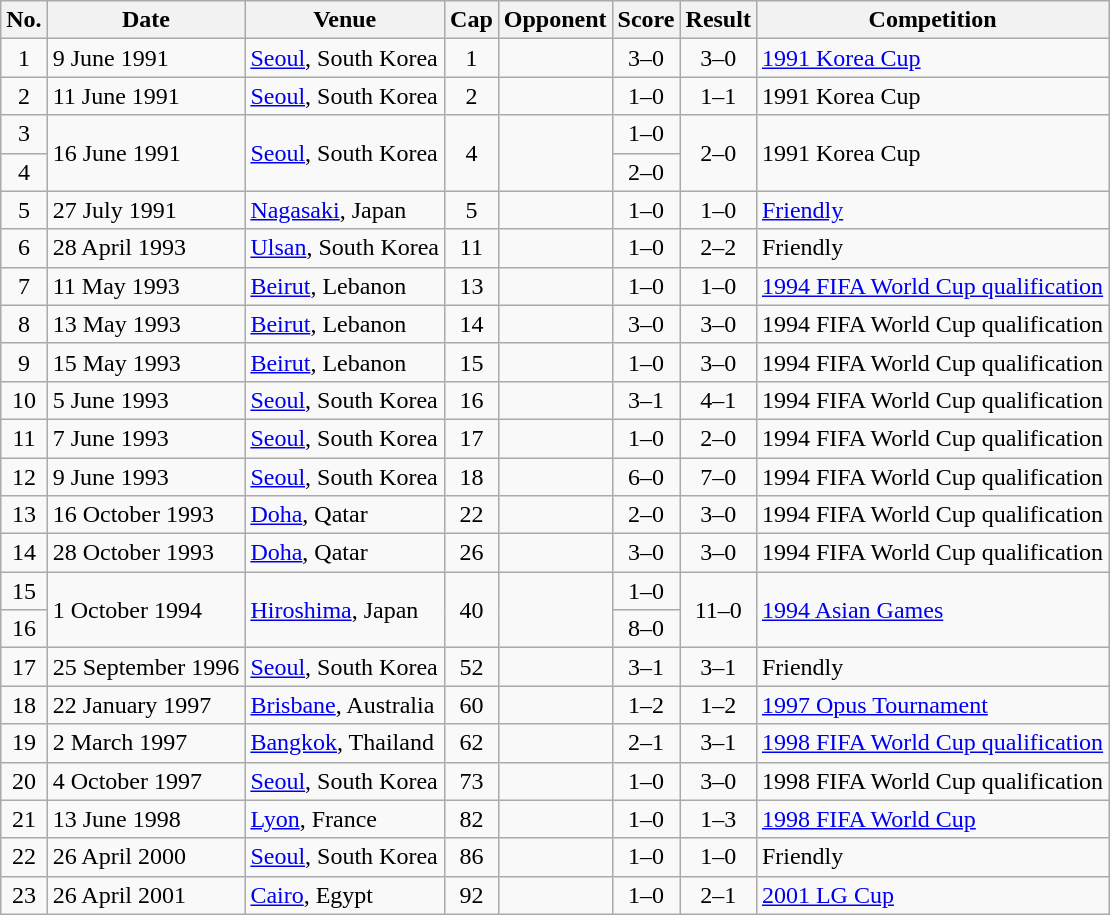<table class="wikitable sortable">
<tr>
<th>No.</th>
<th>Date</th>
<th>Venue</th>
<th>Cap</th>
<th>Opponent</th>
<th>Score</th>
<th>Result</th>
<th>Competition</th>
</tr>
<tr>
<td align="center">1</td>
<td>9 June 1991</td>
<td><a href='#'>Seoul</a>, South Korea</td>
<td align="center">1</td>
<td></td>
<td align="center">3–0</td>
<td align="center">3–0</td>
<td><a href='#'>1991 Korea Cup</a></td>
</tr>
<tr>
<td align="center">2</td>
<td>11 June 1991</td>
<td><a href='#'>Seoul</a>, South Korea</td>
<td align="center">2</td>
<td></td>
<td align="center">1–0</td>
<td align="center">1–1</td>
<td>1991 Korea Cup</td>
</tr>
<tr>
<td align="center">3</td>
<td rowspan="2">16 June 1991</td>
<td rowspan="2"><a href='#'>Seoul</a>, South Korea</td>
<td align="center" rowspan="2">4</td>
<td rowspan="2"></td>
<td align="center">1–0</td>
<td align="center" rowspan="2">2–0</td>
<td rowspan="2">1991 Korea Cup</td>
</tr>
<tr>
<td align="center">4</td>
<td align="center">2–0</td>
</tr>
<tr>
<td align="center">5</td>
<td>27 July 1991</td>
<td><a href='#'>Nagasaki</a>, Japan</td>
<td align="center">5</td>
<td></td>
<td align="center">1–0</td>
<td align="center">1–0</td>
<td><a href='#'>Friendly</a></td>
</tr>
<tr>
<td align="center">6</td>
<td>28 April 1993</td>
<td><a href='#'>Ulsan</a>, South Korea</td>
<td align="center">11</td>
<td></td>
<td align="center">1–0</td>
<td align="center">2–2</td>
<td>Friendly</td>
</tr>
<tr>
<td align="center">7</td>
<td>11 May 1993</td>
<td><a href='#'>Beirut</a>, Lebanon</td>
<td align="center">13</td>
<td></td>
<td align="center">1–0</td>
<td align="center">1–0</td>
<td><a href='#'>1994 FIFA World Cup qualification</a></td>
</tr>
<tr>
<td align="center">8</td>
<td>13 May 1993</td>
<td><a href='#'>Beirut</a>, Lebanon</td>
<td align="center">14</td>
<td></td>
<td align="center">3–0</td>
<td align="center">3–0</td>
<td>1994 FIFA World Cup qualification</td>
</tr>
<tr>
<td align="center">9</td>
<td>15 May 1993</td>
<td><a href='#'>Beirut</a>, Lebanon</td>
<td align="center">15</td>
<td></td>
<td align="center">1–0</td>
<td align="center">3–0</td>
<td>1994 FIFA World Cup qualification</td>
</tr>
<tr>
<td align="center">10</td>
<td>5 June 1993</td>
<td><a href='#'>Seoul</a>, South Korea</td>
<td align="center">16</td>
<td></td>
<td align="center">3–1</td>
<td align="center">4–1</td>
<td>1994 FIFA World Cup qualification</td>
</tr>
<tr>
<td align="center">11</td>
<td>7 June 1993</td>
<td><a href='#'>Seoul</a>, South Korea</td>
<td align="center">17</td>
<td></td>
<td align="center">1–0</td>
<td align="center">2–0</td>
<td>1994 FIFA World Cup qualification</td>
</tr>
<tr>
<td align="center">12</td>
<td>9 June 1993</td>
<td><a href='#'>Seoul</a>, South Korea</td>
<td align="center">18</td>
<td></td>
<td align="center">6–0</td>
<td align="center">7–0</td>
<td>1994 FIFA World Cup qualification</td>
</tr>
<tr>
<td align="center">13</td>
<td>16 October 1993</td>
<td><a href='#'>Doha</a>, Qatar</td>
<td align="center">22</td>
<td></td>
<td align="center">2–0</td>
<td align="center">3–0</td>
<td>1994 FIFA World Cup qualification</td>
</tr>
<tr>
<td align="center">14</td>
<td>28 October 1993</td>
<td><a href='#'>Doha</a>, Qatar</td>
<td align="center">26</td>
<td></td>
<td align="center">3–0</td>
<td align="center">3–0</td>
<td>1994 FIFA World Cup qualification</td>
</tr>
<tr>
<td align="center">15</td>
<td rowspan="2">1 October 1994</td>
<td rowspan="2"><a href='#'>Hiroshima</a>, Japan</td>
<td align="center" rowspan="2">40</td>
<td rowspan="2"></td>
<td align="center">1–0</td>
<td align="center" rowspan="2">11–0</td>
<td rowspan="2"><a href='#'>1994 Asian Games</a></td>
</tr>
<tr>
<td align="center">16</td>
<td align="center">8–0</td>
</tr>
<tr>
<td align="center">17</td>
<td>25 September 1996</td>
<td><a href='#'>Seoul</a>, South Korea</td>
<td align="center">52</td>
<td></td>
<td align="center">3–1</td>
<td align="center">3–1</td>
<td>Friendly</td>
</tr>
<tr>
<td align="center">18</td>
<td>22 January 1997</td>
<td><a href='#'>Brisbane</a>, Australia</td>
<td align="center">60</td>
<td></td>
<td align="center">1–2</td>
<td align="center">1–2</td>
<td><a href='#'>1997 Opus Tournament</a></td>
</tr>
<tr>
<td align="center">19</td>
<td>2 March 1997</td>
<td><a href='#'>Bangkok</a>, Thailand</td>
<td align="center">62</td>
<td></td>
<td align="center">2–1</td>
<td align="center">3–1</td>
<td><a href='#'>1998 FIFA World Cup qualification</a></td>
</tr>
<tr>
<td align="center">20</td>
<td>4 October 1997</td>
<td><a href='#'>Seoul</a>, South Korea</td>
<td align="center">73</td>
<td></td>
<td align="center">1–0</td>
<td align="center">3–0</td>
<td>1998 FIFA World Cup qualification</td>
</tr>
<tr>
<td align="center">21</td>
<td>13 June 1998</td>
<td><a href='#'>Lyon</a>, France</td>
<td align="center">82</td>
<td></td>
<td align="center">1–0</td>
<td align="center">1–3</td>
<td><a href='#'>1998 FIFA World Cup</a></td>
</tr>
<tr>
<td align="center">22</td>
<td>26 April 2000</td>
<td><a href='#'>Seoul</a>, South Korea</td>
<td align="center">86</td>
<td></td>
<td align="center">1–0</td>
<td align="center">1–0</td>
<td>Friendly</td>
</tr>
<tr>
<td align="center">23</td>
<td>26 April 2001</td>
<td><a href='#'>Cairo</a>, Egypt</td>
<td align="center">92</td>
<td></td>
<td align="center">1–0</td>
<td align="center">2–1</td>
<td><a href='#'>2001 LG Cup</a></td>
</tr>
</table>
